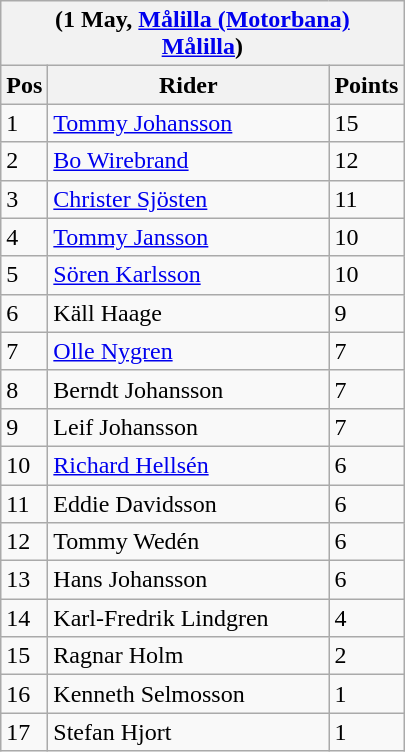<table class="wikitable">
<tr>
<th colspan="6">(1 May, <a href='#'>Målilla (Motorbana)</a><br><a href='#'>Målilla</a>)</th>
</tr>
<tr>
<th width=20>Pos</th>
<th width=180>Rider</th>
<th width=40>Points</th>
</tr>
<tr>
<td>1</td>
<td style="text-align:left;"><a href='#'>Tommy Johansson</a></td>
<td>15</td>
</tr>
<tr>
<td>2</td>
<td style="text-align:left;"><a href='#'>Bo Wirebrand</a></td>
<td>12</td>
</tr>
<tr>
<td>3</td>
<td style="text-align:left;"><a href='#'>Christer Sjösten</a></td>
<td>11</td>
</tr>
<tr>
<td>4</td>
<td style="text-align:left;"><a href='#'>Tommy Jansson</a></td>
<td>10</td>
</tr>
<tr>
<td>5</td>
<td style="text-align:left;"><a href='#'>Sören Karlsson</a></td>
<td>10</td>
</tr>
<tr>
<td>6</td>
<td style="text-align:left;">Käll Haage</td>
<td>9</td>
</tr>
<tr>
<td>7</td>
<td style="text-align:left;"><a href='#'>Olle Nygren</a></td>
<td>7</td>
</tr>
<tr>
<td>8</td>
<td style="text-align:left;">Berndt Johansson</td>
<td>7</td>
</tr>
<tr>
<td>9</td>
<td style="text-align:left;">Leif Johansson</td>
<td>7</td>
</tr>
<tr>
<td>10</td>
<td style="text-align:left;"><a href='#'>Richard Hellsén</a></td>
<td>6</td>
</tr>
<tr>
<td>11</td>
<td style="text-align:left;">Eddie Davidsson</td>
<td>6</td>
</tr>
<tr>
<td>12</td>
<td style="text-align:left;">Tommy Wedén</td>
<td>6</td>
</tr>
<tr>
<td>13</td>
<td style="text-align:left;">Hans Johansson</td>
<td>6</td>
</tr>
<tr>
<td>14</td>
<td style="text-align:left;">Karl-Fredrik Lindgren</td>
<td>4</td>
</tr>
<tr>
<td>15</td>
<td style="text-align:left;">Ragnar Holm</td>
<td>2</td>
</tr>
<tr>
<td>16</td>
<td style="text-align:left;">Kenneth Selmosson</td>
<td>1</td>
</tr>
<tr>
<td>17</td>
<td style="text-align:left;">Stefan Hjort</td>
<td>1</td>
</tr>
</table>
